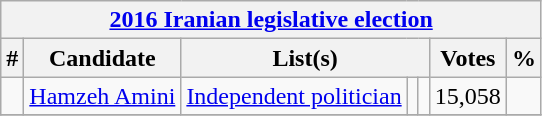<table class=wikitable style=text-align:left>
<tr>
<th colspan="7" align=center><a href='#'>2016 Iranian legislative election</a></th>
</tr>
<tr>
<th>#</th>
<th>Candidate</th>
<th colspan="3">List(s)</th>
<th>Votes</th>
<th>%</th>
</tr>
<tr>
<td></td>
<td><a href='#'>Hamzeh Amini</a></td>
<td><a href='#'>Independent politician</a></td>
<td></td>
<td></td>
<td>15,058</td>
<td></td>
</tr>
<tr>
</tr>
</table>
